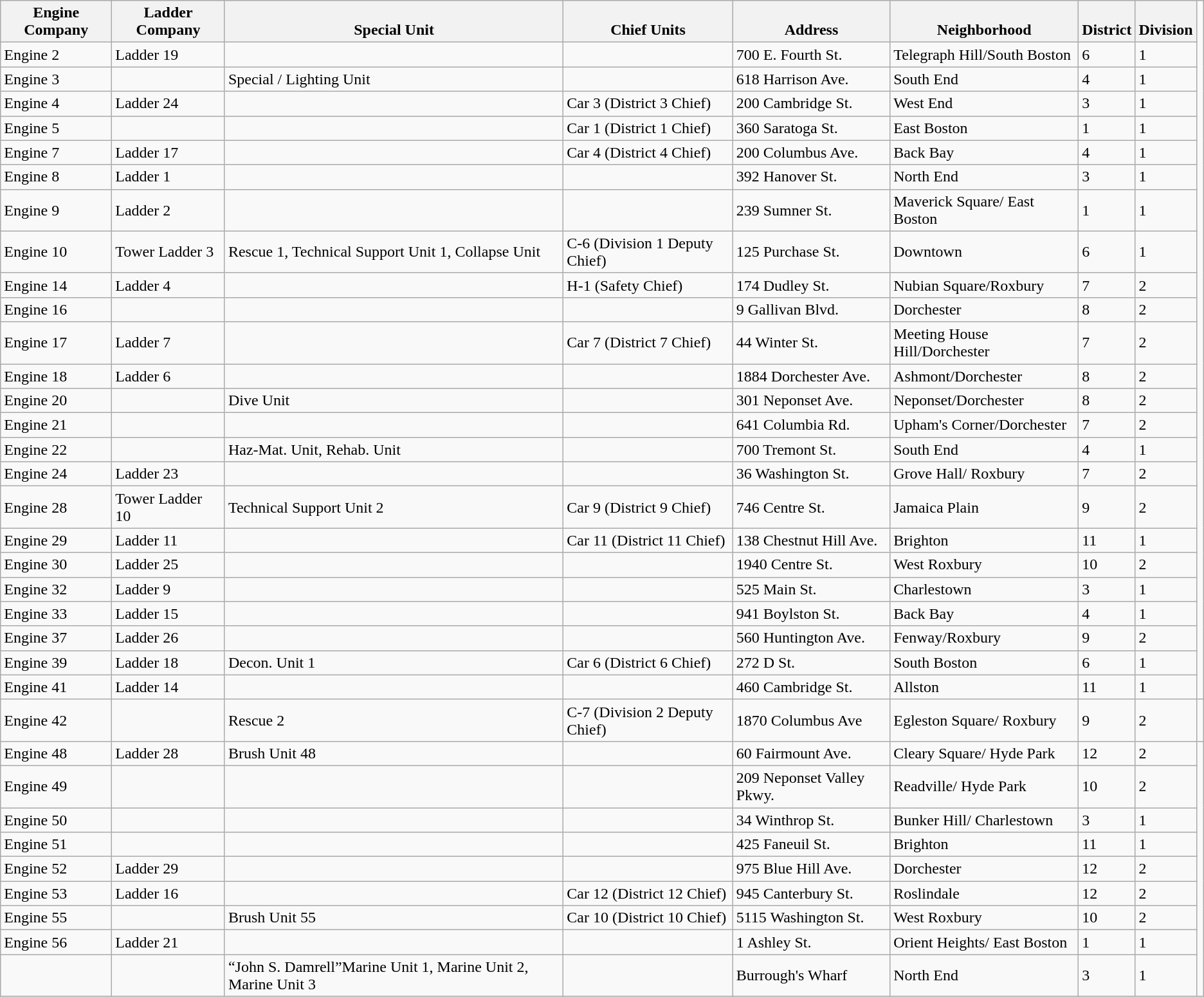<table class=wikitable>
<tr valign=bottom>
<th>Engine Company</th>
<th>Ladder Company</th>
<th>Special Unit</th>
<th>Chief Units</th>
<th>Address</th>
<th>Neighborhood</th>
<th>District</th>
<th>Division</th>
</tr>
<tr>
<td>Engine 2</td>
<td>Ladder 19</td>
<td></td>
<td></td>
<td>700 E. Fourth St.</td>
<td>Telegraph Hill/South Boston</td>
<td>6</td>
<td>1</td>
</tr>
<tr>
<td>Engine 3</td>
<td></td>
<td>Special / Lighting Unit</td>
<td></td>
<td>618 Harrison Ave.</td>
<td>South End</td>
<td>4</td>
<td>1</td>
</tr>
<tr>
<td>Engine 4</td>
<td>Ladder 24</td>
<td></td>
<td>Car 3 (District 3 Chief)</td>
<td>200 Cambridge St.</td>
<td>West End</td>
<td>3</td>
<td>1</td>
</tr>
<tr>
<td>Engine 5</td>
<td></td>
<td></td>
<td>Car 1 (District 1 Chief)</td>
<td>360 Saratoga St.</td>
<td>East Boston</td>
<td>1</td>
<td>1</td>
</tr>
<tr>
<td>Engine 7</td>
<td>Ladder 17</td>
<td></td>
<td>Car 4 (District 4 Chief)</td>
<td>200 Columbus Ave.</td>
<td>Back Bay</td>
<td>4</td>
<td>1</td>
</tr>
<tr>
<td>Engine 8</td>
<td>Ladder 1</td>
<td></td>
<td></td>
<td>392 Hanover St.</td>
<td>North End</td>
<td>3</td>
<td>1</td>
</tr>
<tr>
<td>Engine 9</td>
<td>Ladder 2</td>
<td></td>
<td></td>
<td>239 Sumner St.</td>
<td>Maverick Square/ East Boston</td>
<td>1</td>
<td>1</td>
</tr>
<tr>
<td>Engine 10</td>
<td>Tower Ladder 3</td>
<td>Rescue 1, Technical Support Unit 1, Collapse  Unit</td>
<td>C-6 (Division 1 Deputy Chief)</td>
<td>125 Purchase St.</td>
<td>Downtown</td>
<td>6</td>
<td>1</td>
</tr>
<tr>
<td>Engine 14</td>
<td>Ladder 4</td>
<td></td>
<td>H-1 (Safety Chief)</td>
<td>174 Dudley St.</td>
<td>Nubian Square/Roxbury</td>
<td>7</td>
<td>2</td>
</tr>
<tr>
<td>Engine 16</td>
<td></td>
<td></td>
<td></td>
<td>9 Gallivan Blvd.</td>
<td>Dorchester</td>
<td>8</td>
<td>2</td>
</tr>
<tr>
<td>Engine 17</td>
<td>Ladder 7</td>
<td></td>
<td>Car 7 (District 7 Chief)</td>
<td>44 Winter St.</td>
<td>Meeting House Hill/Dorchester</td>
<td>7</td>
<td>2</td>
</tr>
<tr>
<td>Engine 18</td>
<td>Ladder 6</td>
<td></td>
<td></td>
<td>1884 Dorchester Ave.</td>
<td>Ashmont/Dorchester</td>
<td>8</td>
<td>2</td>
</tr>
<tr>
<td>Engine 20</td>
<td></td>
<td>Dive Unit</td>
<td></td>
<td>301 Neponset Ave.</td>
<td>Neponset/Dorchester</td>
<td>8</td>
<td>2</td>
</tr>
<tr>
<td>Engine 21</td>
<td></td>
<td></td>
<td></td>
<td>641 Columbia Rd.</td>
<td>Upham's Corner/Dorchester</td>
<td>7</td>
<td>2</td>
</tr>
<tr>
<td>Engine 22</td>
<td></td>
<td>Haz-Mat. Unit, Rehab. Unit</td>
<td></td>
<td>700 Tremont St.</td>
<td>South End</td>
<td>4</td>
<td>1</td>
</tr>
<tr>
<td>Engine 24</td>
<td>Ladder 23</td>
<td></td>
<td></td>
<td>36 Washington St.</td>
<td>Grove Hall/ Roxbury</td>
<td>7</td>
<td>2</td>
</tr>
<tr>
<td>Engine 28</td>
<td>Tower Ladder 10</td>
<td>Technical Support Unit 2</td>
<td>Car 9 (District 9 Chief)</td>
<td>746 Centre St.</td>
<td>Jamaica Plain</td>
<td>9</td>
<td>2</td>
</tr>
<tr>
<td>Engine 29</td>
<td>Ladder 11</td>
<td></td>
<td>Car 11 (District 11 Chief)</td>
<td>138 Chestnut Hill Ave.</td>
<td>Brighton</td>
<td>11</td>
<td>1</td>
</tr>
<tr>
<td>Engine 30</td>
<td>Ladder 25</td>
<td></td>
<td></td>
<td>1940 Centre St.</td>
<td>West Roxbury</td>
<td>10</td>
<td>2</td>
</tr>
<tr>
<td>Engine 32</td>
<td>Ladder 9</td>
<td></td>
<td></td>
<td>525 Main St.</td>
<td>Charlestown</td>
<td>3</td>
<td>1</td>
</tr>
<tr>
<td>Engine 33</td>
<td>Ladder 15</td>
<td></td>
<td></td>
<td>941 Boylston St.</td>
<td>Back Bay</td>
<td>4</td>
<td>1</td>
</tr>
<tr>
<td>Engine 37</td>
<td>Ladder 26</td>
<td></td>
<td></td>
<td>560 Huntington Ave.</td>
<td>Fenway/Roxbury</td>
<td>9</td>
<td>2</td>
</tr>
<tr>
<td>Engine 39</td>
<td>Ladder 18</td>
<td>Decon. Unit 1</td>
<td>Car 6 (District 6 Chief)</td>
<td>272 D St.</td>
<td>South Boston</td>
<td>6</td>
<td>1</td>
</tr>
<tr>
<td>Engine 41</td>
<td>Ladder 14</td>
<td></td>
<td></td>
<td>460 Cambridge St.</td>
<td>Allston</td>
<td>11</td>
<td>1</td>
</tr>
<tr>
<td>Engine 42</td>
<td></td>
<td>Rescue 2</td>
<td>C-7 (Division 2 Deputy Chief)</td>
<td>1870 Columbus Ave</td>
<td>Egleston Square/ Roxbury</td>
<td>9</td>
<td>2</td>
<td></td>
</tr>
<tr>
<td>Engine 48</td>
<td>Ladder 28</td>
<td>Brush Unit 48</td>
<td></td>
<td>60 Fairmount Ave.</td>
<td>Cleary Square/ Hyde Park</td>
<td>12</td>
<td>2</td>
</tr>
<tr>
<td>Engine 49</td>
<td></td>
<td></td>
<td></td>
<td>209 Neponset Valley Pkwy.</td>
<td>Readville/ Hyde Park</td>
<td>10</td>
<td>2</td>
</tr>
<tr>
<td>Engine 50</td>
<td></td>
<td></td>
<td></td>
<td>34 Winthrop St.</td>
<td>Bunker Hill/ Charlestown</td>
<td>3</td>
<td>1</td>
</tr>
<tr>
<td>Engine 51</td>
<td></td>
<td></td>
<td></td>
<td>425 Faneuil St.</td>
<td>Brighton</td>
<td>11</td>
<td>1</td>
</tr>
<tr>
<td>Engine 52</td>
<td>Ladder 29</td>
<td></td>
<td></td>
<td>975 Blue Hill Ave.</td>
<td>Dorchester</td>
<td>12</td>
<td>2</td>
</tr>
<tr>
<td>Engine 53</td>
<td>Ladder 16</td>
<td></td>
<td>Car 12 (District 12 Chief)</td>
<td>945 Canterbury St.</td>
<td>Roslindale</td>
<td>12</td>
<td>2</td>
</tr>
<tr>
<td>Engine 55</td>
<td></td>
<td>Brush Unit 55</td>
<td>Car 10 (District 10 Chief)</td>
<td>5115 Washington St.</td>
<td>West Roxbury</td>
<td>10</td>
<td>2</td>
</tr>
<tr>
<td>Engine 56</td>
<td>Ladder 21</td>
<td></td>
<td></td>
<td>1 Ashley St.</td>
<td>Orient Heights/ East Boston</td>
<td>1</td>
<td>1</td>
</tr>
<tr>
<td></td>
<td></td>
<td>“John S. Damrell”Marine Unit 1, Marine Unit 2, Marine Unit 3</td>
<td></td>
<td>Burrough's Wharf</td>
<td>North End</td>
<td>3</td>
<td>1</td>
</tr>
</table>
